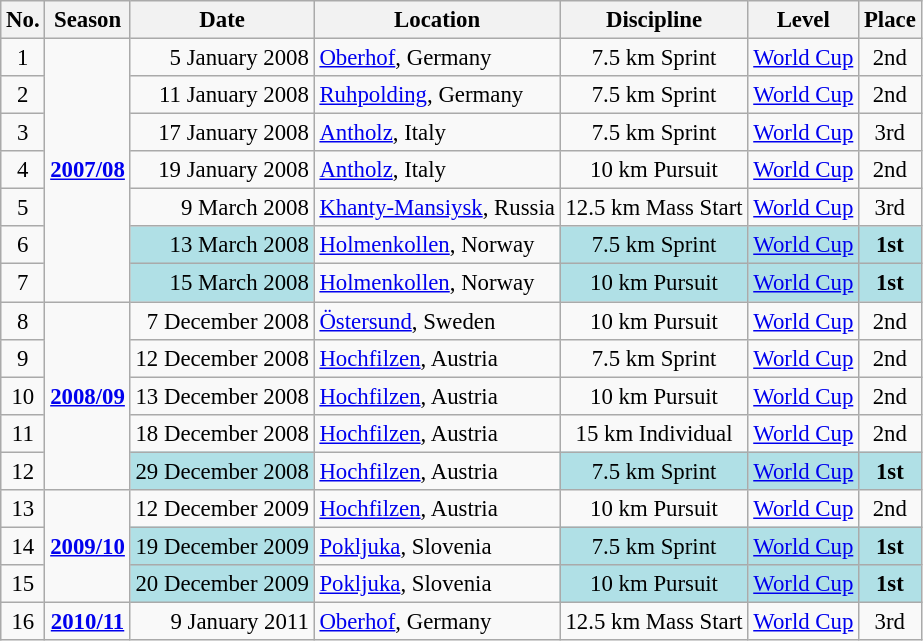<table class="wikitable sortable" style="text-align:center; font-size:95%;">
<tr>
<th>No.</th>
<th>Season</th>
<th>Date</th>
<th>Location</th>
<th>Discipline</th>
<th>Level</th>
<th>Place</th>
</tr>
<tr>
<td align=center>1</td>
<td rowspan=7 align=center><strong><a href='#'>2007/08</a></strong></td>
<td align=right>5 January 2008</td>
<td align=left> <a href='#'>Oberhof</a>, Germany</td>
<td>7.5 km Sprint</td>
<td><a href='#'>World Cup</a></td>
<td>2nd</td>
</tr>
<tr>
<td align=center>2</td>
<td align=right>11 January 2008</td>
<td align=left> <a href='#'>Ruhpolding</a>, Germany</td>
<td>7.5 km Sprint</td>
<td><a href='#'>World Cup</a></td>
<td>2nd</td>
</tr>
<tr>
<td align=center>3</td>
<td align=right>17 January 2008</td>
<td align=left> <a href='#'>Antholz</a>, Italy</td>
<td>7.5 km Sprint</td>
<td><a href='#'>World Cup</a></td>
<td>3rd</td>
</tr>
<tr>
<td align=center>4</td>
<td align=right>19 January 2008</td>
<td align=left> <a href='#'>Antholz</a>, Italy</td>
<td>10 km Pursuit</td>
<td><a href='#'>World Cup</a></td>
<td>2nd</td>
</tr>
<tr>
<td align=center>5</td>
<td align=right>9 March 2008</td>
<td align=left> <a href='#'>Khanty-Mansiysk</a>, Russia</td>
<td>12.5 km Mass Start</td>
<td><a href='#'>World Cup</a></td>
<td>3rd</td>
</tr>
<tr>
<td align=center>6</td>
<td bgcolor="#BOEOE6" align=right>13 March 2008</td>
<td align=left> <a href='#'>Holmenkollen</a>, Norway</td>
<td bgcolor="#BOEOE6">7.5 km Sprint</td>
<td bgcolor="#BOEOE6"><a href='#'>World Cup</a></td>
<td bgcolor="#BOEOE6"><strong>1st</strong></td>
</tr>
<tr>
<td align=center>7</td>
<td bgcolor="#BOEOE6" align=right>15 March 2008</td>
<td align=left> <a href='#'>Holmenkollen</a>, Norway</td>
<td bgcolor="#BOEOE6">10 km Pursuit</td>
<td bgcolor="#BOEOE6"><a href='#'>World Cup</a></td>
<td bgcolor="#BOEOE6"><strong>1st</strong></td>
</tr>
<tr>
<td align=center>8</td>
<td rowspan=5 align=center><strong><a href='#'>2008/09</a></strong></td>
<td align=right>7 December 2008</td>
<td align=left> <a href='#'>Östersund</a>, Sweden</td>
<td>10 km Pursuit</td>
<td><a href='#'>World Cup</a></td>
<td>2nd</td>
</tr>
<tr>
<td align=center>9</td>
<td align=right>12 December 2008</td>
<td align=left> <a href='#'>Hochfilzen</a>, Austria</td>
<td>7.5 km Sprint</td>
<td><a href='#'>World Cup</a></td>
<td>2nd</td>
</tr>
<tr>
<td align=center>10</td>
<td align=right>13 December 2008</td>
<td align=left> <a href='#'>Hochfilzen</a>, Austria</td>
<td>10 km Pursuit</td>
<td><a href='#'>World Cup</a></td>
<td>2nd</td>
</tr>
<tr>
<td align=center>11</td>
<td align=right>18 December 2008</td>
<td align=left> <a href='#'>Hochfilzen</a>, Austria</td>
<td>15 km Individual</td>
<td><a href='#'>World Cup</a></td>
<td>2nd</td>
</tr>
<tr>
<td align=center>12</td>
<td bgcolor="#BOEOE6" align=right>29 December 2008</td>
<td align=left> <a href='#'>Hochfilzen</a>, Austria</td>
<td bgcolor="#BOEOE6">7.5 km Sprint</td>
<td bgcolor="#BOEOE6"><a href='#'>World Cup</a></td>
<td bgcolor="#BOEOE6"><strong>1st</strong></td>
</tr>
<tr>
<td align=center>13</td>
<td rowspan=3 align=center><strong><a href='#'>2009/10</a></strong></td>
<td align=right>12 December 2009</td>
<td align=left> <a href='#'>Hochfilzen</a>, Austria</td>
<td>10 km Pursuit</td>
<td><a href='#'>World Cup</a></td>
<td>2nd</td>
</tr>
<tr>
<td align=center>14</td>
<td bgcolor="#BOEOE6" align=right>19 December 2009</td>
<td align=left> <a href='#'>Pokljuka</a>, Slovenia</td>
<td bgcolor="#BOEOE6">7.5 km Sprint</td>
<td bgcolor="#BOEOE6"><a href='#'>World Cup</a></td>
<td bgcolor="#BOEOE6"><strong>1st</strong></td>
</tr>
<tr>
<td align=center>15</td>
<td bgcolor="#BOEOE6" align=right>20 December 2009</td>
<td align=left> <a href='#'>Pokljuka</a>, Slovenia</td>
<td bgcolor="#BOEOE6">10 km Pursuit</td>
<td bgcolor="#BOEOE6"><a href='#'>World Cup</a></td>
<td bgcolor="#BOEOE6"><strong>1st</strong></td>
</tr>
<tr>
<td align=center>16</td>
<td align=center><strong><a href='#'>2010/11</a></strong></td>
<td align=right>9 January 2011</td>
<td align=left> <a href='#'>Oberhof</a>, Germany</td>
<td>12.5 km Mass Start</td>
<td><a href='#'>World Cup</a></td>
<td>3rd</td>
</tr>
</table>
